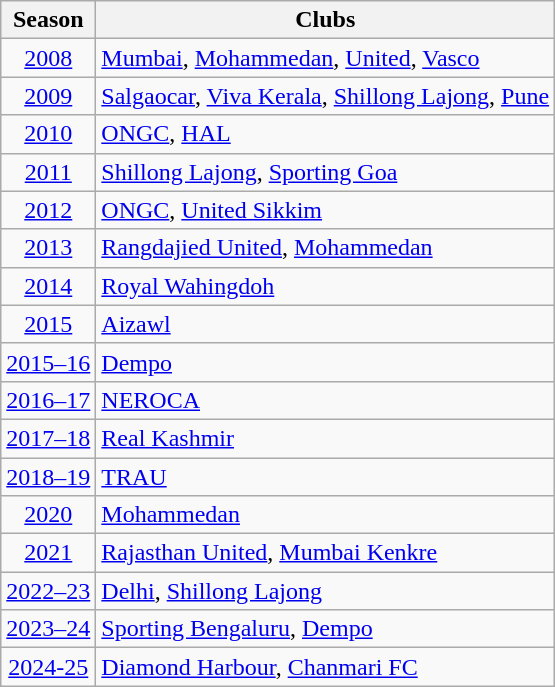<table class="wikitable" style="text-align:left;">
<tr>
<th>Season</th>
<th>Clubs</th>
</tr>
<tr>
<td align="center"><a href='#'>2008</a></td>
<td><a href='#'>Mumbai</a>, <a href='#'>Mohammedan</a>, <a href='#'>United</a>,  <a href='#'>Vasco</a></td>
</tr>
<tr>
<td align="center"><a href='#'>2009</a></td>
<td><a href='#'>Salgaocar</a>, <a href='#'>Viva Kerala</a>, <a href='#'>Shillong Lajong</a>, <a href='#'>Pune</a></td>
</tr>
<tr>
<td align="center"><a href='#'>2010</a></td>
<td><a href='#'>ONGC</a>, <a href='#'>HAL</a></td>
</tr>
<tr>
<td align="center"><a href='#'>2011</a></td>
<td><a href='#'>Shillong Lajong</a>, <a href='#'>Sporting Goa</a></td>
</tr>
<tr>
<td align="center"><a href='#'>2012</a></td>
<td><a href='#'>ONGC</a>, <a href='#'>United Sikkim</a></td>
</tr>
<tr>
<td align="center"><a href='#'>2013</a></td>
<td><a href='#'>Rangdajied United</a>, <a href='#'>Mohammedan</a></td>
</tr>
<tr>
<td align="center"><a href='#'>2014</a></td>
<td><a href='#'>Royal Wahingdoh</a></td>
</tr>
<tr>
<td align="center"><a href='#'>2015</a></td>
<td><a href='#'>Aizawl</a></td>
</tr>
<tr>
<td align="center"><a href='#'>2015–16</a></td>
<td><a href='#'>Dempo</a></td>
</tr>
<tr>
<td align="center"><a href='#'>2016–17</a></td>
<td><a href='#'>NEROCA</a></td>
</tr>
<tr>
<td align="center"><a href='#'>2017–18</a></td>
<td><a href='#'>Real Kashmir</a></td>
</tr>
<tr>
<td align="center"><a href='#'>2018–19</a></td>
<td><a href='#'>TRAU</a></td>
</tr>
<tr>
<td align="center"><a href='#'>2020</a></td>
<td><a href='#'>Mohammedan</a></td>
</tr>
<tr>
<td align="center"><a href='#'>2021</a></td>
<td><a href='#'>Rajasthan United</a>, <a href='#'>Mumbai Kenkre</a></td>
</tr>
<tr>
<td align="center"><a href='#'>2022–23</a></td>
<td><a href='#'>Delhi</a>, <a href='#'>Shillong Lajong</a></td>
</tr>
<tr>
<td align="center"><a href='#'>2023–24</a></td>
<td><a href='#'>Sporting Bengaluru</a>, <a href='#'>Dempo</a></td>
</tr>
<tr>
<td align="center"><a href='#'>2024-25</a></td>
<td><a href='#'>Diamond Harbour</a>, <a href='#'>Chanmari FC</a></td>
</tr>
</table>
